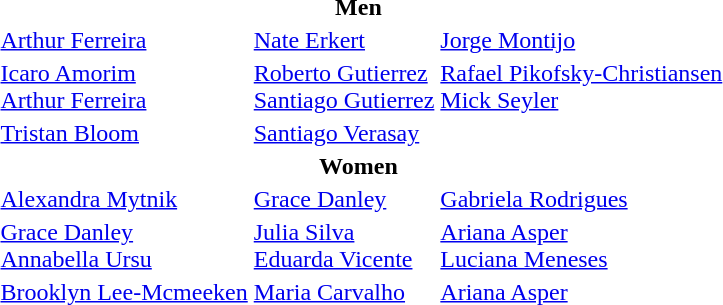<table>
<tr style="vertical-align:top;" style="background:#dfdfdf;">
<td colspan="4" style="text-align:center;"><strong>Men</strong></td>
</tr>
<tr style="vertical-align:top;">
<th scope=row style="text-align:left"></th>
<td> <a href='#'>Arthur Ferreira</a></td>
<td> <a href='#'>Nate Erkert</a></td>
<td> <a href='#'>Jorge Montijo</a></td>
</tr>
<tr style="vertical-align:top;">
<th scope=row style="text-align:left"></th>
<td> <a href='#'>Icaro Amorim</a><br> <a href='#'>Arthur Ferreira</a></td>
<td> <a href='#'>Roberto Gutierrez</a><br> <a href='#'>Santiago Gutierrez</a></td>
<td> <a href='#'>Rafael Pikofsky-Christiansen</a><br> <a href='#'>Mick Seyler</a></td>
</tr>
<tr style="vertical-align:top;">
<th scope=row style="text-align:left"></th>
<td> <a href='#'>Tristan Bloom</a></td>
<td> <a href='#'>Santiago Verasay</a></td>
<td></td>
</tr>
<tr style="vertical-align:top;" style="background:#dfdfdf;">
<td colspan="4" style="text-align:center;"><strong>Women</strong></td>
</tr>
<tr style="vertical-align:top;">
<th scope=row style="text-align:left"></th>
<td> <a href='#'>Alexandra Mytnik</a></td>
<td> <a href='#'>Grace Danley</a></td>
<td> <a href='#'>Gabriela Rodrigues</a></td>
</tr>
<tr style="vertical-align:top;">
<th scope=row style="text-align:left"></th>
<td> <a href='#'>Grace Danley</a><br> <a href='#'>Annabella Ursu</a></td>
<td> <a href='#'>Julia Silva</a><br> <a href='#'>Eduarda Vicente</a></td>
<td> <a href='#'>Ariana Asper</a><br> <a href='#'>Luciana Meneses</a></td>
</tr>
<tr style="vertical-align:top;">
<th scope=row style="text-align:left"></th>
<td> <a href='#'>Brooklyn Lee-Mcmeeken</a></td>
<td> <a href='#'>Maria Carvalho</a></td>
<td> <a href='#'>Ariana Asper</a></td>
</tr>
</table>
